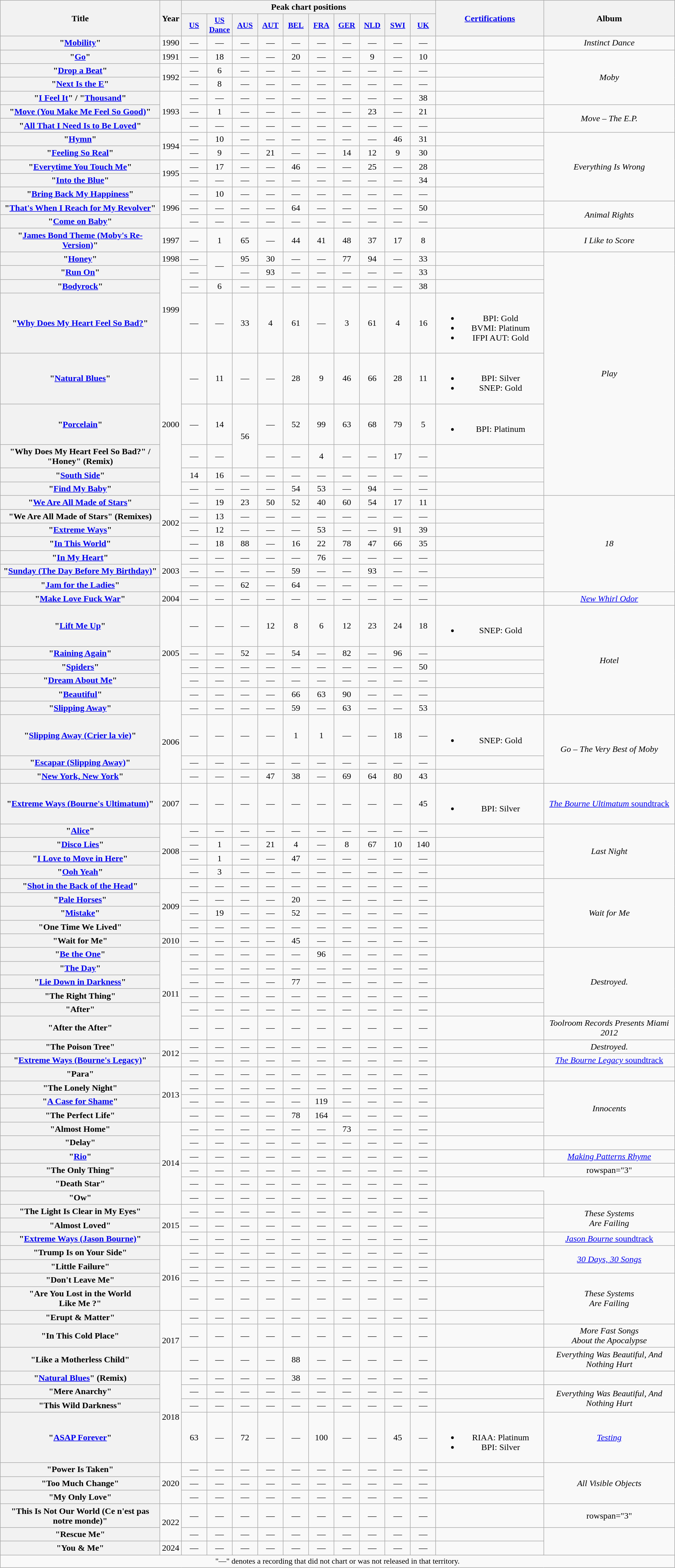<table class="wikitable plainrowheaders" style="text-align:center;" border="1">
<tr>
<th scope="col" rowspan="2" style="width:18em;">Title</th>
<th scope="col" rowspan="2">Year</th>
<th scope="col" colspan="10">Peak chart positions</th>
<th scope="col" rowspan="2" style="width:12em;"><a href='#'>Certifications</a></th>
<th scope="col" rowspan="2">Album</th>
</tr>
<tr>
<th scope="col" style="width:2.8em;font-size:90%;"><a href='#'>US</a><br></th>
<th scope="col" style="width:2.8em;font-size:90%;"><a href='#'>US<br>Dance</a><br></th>
<th scope="col" style="width:2.8em;font-size:90%;"><a href='#'>AUS</a><br></th>
<th scope="col" style="width:2.8em;font-size:90%;"><a href='#'>AUT</a><br></th>
<th scope="col" style="width:2.8em;font-size:90%;"><a href='#'>BEL</a><br></th>
<th scope="col" style="width:2.8em;font-size:90%;"><a href='#'>FRA</a><br></th>
<th scope="col" style="width:2.8em;font-size:90%;"><a href='#'>GER</a><br></th>
<th scope="col" style="width:2.8em;font-size:90%;"><a href='#'>NLD</a><br></th>
<th scope="col" style="width:2.8em;font-size:90%;"><a href='#'>SWI</a><br></th>
<th scope="col" style="width:2.8em;font-size:90%;"><a href='#'>UK</a><br></th>
</tr>
<tr>
<th scope="row">"<a href='#'>Mobility</a>"</th>
<td>1990</td>
<td>—</td>
<td>—</td>
<td>—</td>
<td>—</td>
<td>—</td>
<td>—</td>
<td>—</td>
<td>—</td>
<td>—</td>
<td>—</td>
<td></td>
<td><em>Instinct Dance</em></td>
</tr>
<tr>
<th scope="row">"<a href='#'>Go</a>"</th>
<td>1991</td>
<td>—</td>
<td>18</td>
<td>—</td>
<td>—</td>
<td>20</td>
<td>—</td>
<td>—</td>
<td>9</td>
<td>—</td>
<td>10</td>
<td></td>
<td rowspan="4"><em>Moby</em></td>
</tr>
<tr>
<th scope="row">"<a href='#'>Drop a Beat</a>"</th>
<td rowspan="2">1992</td>
<td>—</td>
<td>6</td>
<td>—</td>
<td>—</td>
<td>—</td>
<td>—</td>
<td>—</td>
<td>—</td>
<td>—</td>
<td>—</td>
<td></td>
</tr>
<tr>
<th scope="row">"<a href='#'>Next Is the E</a>"</th>
<td>—</td>
<td>8</td>
<td>—</td>
<td>—</td>
<td>—</td>
<td>—</td>
<td>—</td>
<td>—</td>
<td>—</td>
<td>—</td>
<td></td>
</tr>
<tr>
<th scope="row">"<a href='#'>I Feel It</a>" / "<a href='#'>Thousand</a>"</th>
<td rowspan="3">1993</td>
<td>—</td>
<td>—</td>
<td>—</td>
<td>—</td>
<td>—</td>
<td>—</td>
<td>—</td>
<td>—</td>
<td>—</td>
<td>38</td>
<td></td>
</tr>
<tr>
<th scope="row">"<a href='#'>Move (You Make Me Feel So Good)</a>"</th>
<td>—</td>
<td>1</td>
<td>—</td>
<td>—</td>
<td>—</td>
<td>—</td>
<td>—</td>
<td>23</td>
<td>—</td>
<td>21</td>
<td></td>
<td rowspan="2"><em>Move – The E.P.</em></td>
</tr>
<tr>
<th scope="row">"<a href='#'>All That I Need Is to Be Loved</a>"</th>
<td>—</td>
<td>—</td>
<td>—</td>
<td>—</td>
<td>—</td>
<td>—</td>
<td>—</td>
<td>—</td>
<td>—</td>
<td>—</td>
<td></td>
</tr>
<tr>
<th scope="row">"<a href='#'>Hymn</a>"</th>
<td rowspan="2">1994</td>
<td>—</td>
<td>10</td>
<td>—</td>
<td>—</td>
<td>—</td>
<td>—</td>
<td>—</td>
<td>—</td>
<td>46</td>
<td>31</td>
<td></td>
<td rowspan="5"><em>Everything Is Wrong</em></td>
</tr>
<tr>
<th scope="row">"<a href='#'>Feeling So Real</a>"</th>
<td>—</td>
<td>9</td>
<td>—</td>
<td>21</td>
<td>—</td>
<td>—</td>
<td>14</td>
<td>12</td>
<td>9</td>
<td>30</td>
<td></td>
</tr>
<tr>
<th scope="row">"<a href='#'>Everytime You Touch Me</a>"</th>
<td rowspan="2">1995</td>
<td>—</td>
<td>17</td>
<td>—</td>
<td>—</td>
<td>46</td>
<td>—</td>
<td>—</td>
<td>25</td>
<td>—</td>
<td>28</td>
<td></td>
</tr>
<tr>
<th scope="row">"<a href='#'>Into the Blue</a>"</th>
<td>—</td>
<td>—</td>
<td>—</td>
<td>—</td>
<td>—</td>
<td>—</td>
<td>—</td>
<td>—</td>
<td>—</td>
<td>34</td>
<td></td>
</tr>
<tr>
<th scope="row">"<a href='#'>Bring Back My Happiness</a>"</th>
<td rowspan="3">1996</td>
<td>—</td>
<td>10</td>
<td>—</td>
<td>—</td>
<td>—</td>
<td>—</td>
<td>—</td>
<td>—</td>
<td>—</td>
<td>—</td>
<td></td>
</tr>
<tr>
<th scope="row">"<a href='#'>That's When I Reach for My Revolver</a>"</th>
<td>—</td>
<td>—</td>
<td>—</td>
<td>—</td>
<td>64</td>
<td>—</td>
<td>—</td>
<td>—</td>
<td>—</td>
<td>50</td>
<td></td>
<td rowspan="2"><em>Animal Rights</em></td>
</tr>
<tr>
<th scope="row">"<a href='#'>Come on Baby</a>"</th>
<td>—</td>
<td>—</td>
<td>—</td>
<td>—</td>
<td>—</td>
<td>—</td>
<td>—</td>
<td>—</td>
<td>—</td>
<td>—</td>
<td></td>
</tr>
<tr>
<th scope="row">"<a href='#'>James Bond Theme (Moby's Re-Version)</a>"</th>
<td>1997</td>
<td>—</td>
<td>1</td>
<td>65</td>
<td>—</td>
<td>44</td>
<td>41</td>
<td>48</td>
<td>37</td>
<td>17</td>
<td>8</td>
<td></td>
<td><em>I Like to Score</em></td>
</tr>
<tr>
<th scope="row">"<a href='#'>Honey</a>"</th>
<td>1998</td>
<td>—</td>
<td rowspan="2">—</td>
<td>95</td>
<td>30</td>
<td>—</td>
<td>—</td>
<td>77</td>
<td>94</td>
<td>—</td>
<td>33</td>
<td></td>
<td rowspan="9"><em>Play</em></td>
</tr>
<tr>
<th scope="row">"<a href='#'>Run On</a>"</th>
<td rowspan="3">1999</td>
<td>—</td>
<td>—</td>
<td>93</td>
<td>—</td>
<td>—</td>
<td>—</td>
<td>—</td>
<td>—</td>
<td>33</td>
<td></td>
</tr>
<tr>
<th scope="row">"<a href='#'>Bodyrock</a>"</th>
<td>—</td>
<td>6</td>
<td>—</td>
<td>—</td>
<td>—</td>
<td>—</td>
<td>—</td>
<td>—</td>
<td>—</td>
<td>38</td>
<td></td>
</tr>
<tr>
<th scope="row">"<a href='#'>Why Does My Heart Feel So Bad?</a>"</th>
<td>—</td>
<td>—</td>
<td>33</td>
<td>4</td>
<td>61</td>
<td>—</td>
<td>3</td>
<td>61</td>
<td>4</td>
<td>16</td>
<td><br><ul><li>BPI: Gold</li><li>BVMI: Platinum</li><li>IFPI AUT: Gold</li></ul></td>
</tr>
<tr>
<th scope="row">"<a href='#'>Natural Blues</a>"</th>
<td rowspan="5">2000</td>
<td>—</td>
<td>11</td>
<td>—</td>
<td>—</td>
<td>28</td>
<td>9</td>
<td>46</td>
<td>66</td>
<td>28</td>
<td>11</td>
<td><br><ul><li>BPI: Silver</li><li>SNEP: Gold</li></ul></td>
</tr>
<tr>
<th scope="row">"<a href='#'>Porcelain</a>"</th>
<td>—</td>
<td>14</td>
<td rowspan="2">56</td>
<td>—</td>
<td>52</td>
<td>99</td>
<td>63</td>
<td>68</td>
<td>79</td>
<td>5</td>
<td><br><ul><li>BPI: Platinum</li></ul></td>
</tr>
<tr>
<th scope="row">"Why Does My Heart Feel So Bad?" / "Honey" (Remix)<br></th>
<td>—</td>
<td>—</td>
<td>—</td>
<td>—</td>
<td>4</td>
<td>—</td>
<td>—</td>
<td>17</td>
<td>—</td>
<td></td>
</tr>
<tr>
<th scope="row">"<a href='#'>South Side</a>"<br></th>
<td>14</td>
<td>16</td>
<td>—</td>
<td>—</td>
<td>—</td>
<td>—</td>
<td>—</td>
<td>—</td>
<td>—</td>
<td>—</td>
<td></td>
</tr>
<tr>
<th scope="row">"<a href='#'>Find My Baby</a>"</th>
<td>—</td>
<td>—</td>
<td>—</td>
<td>—</td>
<td>54</td>
<td>53</td>
<td>—</td>
<td>94</td>
<td>—</td>
<td>—</td>
<td></td>
</tr>
<tr>
<th scope="row">"<a href='#'>We Are All Made of Stars</a>"</th>
<td rowspan="4">2002</td>
<td>—</td>
<td>19</td>
<td>23</td>
<td>50</td>
<td>52</td>
<td>40</td>
<td>60</td>
<td>54</td>
<td>17</td>
<td>11</td>
<td></td>
<td rowspan="7"><em>18</em></td>
</tr>
<tr>
<th scope="row">"We Are All Made of Stars" (Remixes)</th>
<td>—</td>
<td>13</td>
<td>—</td>
<td>—</td>
<td>—</td>
<td>—</td>
<td>—</td>
<td>—</td>
<td>—</td>
<td>—</td>
<td></td>
</tr>
<tr>
<th scope="row">"<a href='#'>Extreme Ways</a>"</th>
<td>—</td>
<td>12</td>
<td>—</td>
<td>—</td>
<td>—</td>
<td>53</td>
<td>—</td>
<td>—</td>
<td>91</td>
<td>39</td>
<td></td>
</tr>
<tr>
<th scope="row">"<a href='#'>In This World</a>"</th>
<td>—</td>
<td>18</td>
<td>88</td>
<td>—</td>
<td>16</td>
<td>22</td>
<td>78</td>
<td>47</td>
<td>66</td>
<td>35</td>
<td></td>
</tr>
<tr>
<th scope="row">"<a href='#'>In My Heart</a>"</th>
<td rowspan="3">2003</td>
<td>—</td>
<td>—</td>
<td>—</td>
<td>—</td>
<td>—</td>
<td>76</td>
<td>—</td>
<td>—</td>
<td>—</td>
<td>—</td>
<td></td>
</tr>
<tr>
<th scope="row">"<a href='#'>Sunday (The Day Before My Birthday)</a>"</th>
<td>—</td>
<td>—</td>
<td>—</td>
<td>—</td>
<td>59</td>
<td>—</td>
<td>—</td>
<td>93</td>
<td>—</td>
<td>—</td>
<td></td>
</tr>
<tr>
<th scope="row">"<a href='#'>Jam for the Ladies</a>"<br></th>
<td>—</td>
<td>—</td>
<td>62</td>
<td>—</td>
<td>64</td>
<td>—</td>
<td>—</td>
<td>—</td>
<td>—</td>
<td>—</td>
<td></td>
</tr>
<tr>
<th scope="row">"<a href='#'>Make Love Fuck War</a>"<br></th>
<td>2004</td>
<td>—</td>
<td>—</td>
<td>—</td>
<td>—</td>
<td>—</td>
<td>—</td>
<td>—</td>
<td>—</td>
<td>—</td>
<td>—</td>
<td></td>
<td><em><a href='#'>New Whirl Odor</a></em></td>
</tr>
<tr>
<th scope="row">"<a href='#'>Lift Me Up</a>"</th>
<td rowspan="5">2005</td>
<td>—</td>
<td>—</td>
<td>—</td>
<td>12</td>
<td>8</td>
<td>6</td>
<td>12</td>
<td>23</td>
<td>24</td>
<td>18</td>
<td><br><ul><li>SNEP: Gold</li></ul></td>
<td rowspan="6"><em>Hotel</em></td>
</tr>
<tr>
<th scope="row">"<a href='#'>Raining Again</a>"</th>
<td>—</td>
<td>—</td>
<td>52</td>
<td>—</td>
<td>54</td>
<td>—</td>
<td>82</td>
<td>—</td>
<td>96</td>
<td>—</td>
<td></td>
</tr>
<tr>
<th scope="row">"<a href='#'>Spiders</a>"</th>
<td>—</td>
<td>—</td>
<td>—</td>
<td>—</td>
<td>—</td>
<td>—</td>
<td>—</td>
<td>—</td>
<td>—</td>
<td>50</td>
<td></td>
</tr>
<tr>
<th scope="row">"<a href='#'>Dream About Me</a>"</th>
<td>—</td>
<td>—</td>
<td>—</td>
<td>—</td>
<td>—</td>
<td>—</td>
<td>—</td>
<td>—</td>
<td>—</td>
<td>—</td>
<td></td>
</tr>
<tr>
<th scope="row">"<a href='#'>Beautiful</a>"</th>
<td>—</td>
<td>—</td>
<td>—</td>
<td>—</td>
<td>66</td>
<td>63</td>
<td>90</td>
<td>—</td>
<td>—</td>
<td>—</td>
<td></td>
</tr>
<tr>
<th scope="row">"<a href='#'>Slipping Away</a>"</th>
<td rowspan="4">2006</td>
<td>—</td>
<td>—</td>
<td>—</td>
<td>—</td>
<td>59</td>
<td>—</td>
<td>63</td>
<td>—</td>
<td>—</td>
<td>53</td>
<td></td>
</tr>
<tr>
<th scope="row">"<a href='#'>Slipping Away (Crier la vie)</a>"<br></th>
<td>—</td>
<td>—</td>
<td>—</td>
<td>—</td>
<td>1</td>
<td>1</td>
<td>—</td>
<td>—</td>
<td>18</td>
<td>—</td>
<td><br><ul><li>SNEP: Gold</li></ul></td>
<td rowspan="3"><em>Go – The Very Best of Moby</em></td>
</tr>
<tr>
<th scope="row">"<a href='#'>Escapar (Slipping Away)</a>"<br></th>
<td>—</td>
<td>—</td>
<td>—</td>
<td>—</td>
<td>—</td>
<td>—</td>
<td>—</td>
<td>—</td>
<td>—</td>
<td>—</td>
<td></td>
</tr>
<tr>
<th scope="row">"<a href='#'>New York, New York</a>"<br></th>
<td>—</td>
<td>—</td>
<td>—</td>
<td>47</td>
<td>38</td>
<td>—</td>
<td>69</td>
<td>64</td>
<td>80</td>
<td>43</td>
<td></td>
</tr>
<tr>
<th scope="row">"<a href='#'>Extreme Ways (Bourne's Ultimatum)</a>"</th>
<td>2007</td>
<td>—</td>
<td>—</td>
<td>—</td>
<td>—</td>
<td>—</td>
<td>—</td>
<td>—</td>
<td>—</td>
<td>—</td>
<td>45</td>
<td><br><ul><li>BPI: Silver</li></ul></td>
<td><a href='#'><em>The Bourne Ultimatum</em> soundtrack</a></td>
</tr>
<tr>
<th scope="row">"<a href='#'>Alice</a>"</th>
<td rowspan="4">2008</td>
<td>—</td>
<td>—</td>
<td>—</td>
<td>—</td>
<td>—</td>
<td>—</td>
<td>—</td>
<td>—</td>
<td>—</td>
<td>—</td>
<td></td>
<td rowspan="4"><em>Last Night</em></td>
</tr>
<tr>
<th scope="row">"<a href='#'>Disco Lies</a>"</th>
<td>—</td>
<td>1</td>
<td>—</td>
<td>21</td>
<td>4</td>
<td>—</td>
<td>8</td>
<td>67</td>
<td>10</td>
<td>140</td>
<td></td>
</tr>
<tr>
<th scope="row">"<a href='#'>I Love to Move in Here</a>"</th>
<td>—</td>
<td>1</td>
<td>—</td>
<td>—</td>
<td>47</td>
<td>—</td>
<td>—</td>
<td>—</td>
<td>—</td>
<td>—</td>
<td></td>
</tr>
<tr>
<th scope="row">"<a href='#'>Ooh Yeah</a>"</th>
<td>—</td>
<td>3</td>
<td>—</td>
<td>—</td>
<td>—</td>
<td>—</td>
<td>—</td>
<td>—</td>
<td>—</td>
<td>—</td>
<td></td>
</tr>
<tr>
<th scope="row">"<a href='#'>Shot in the Back of the Head</a>"</th>
<td rowspan="4">2009</td>
<td>—</td>
<td>—</td>
<td>—</td>
<td>—</td>
<td>—</td>
<td>—</td>
<td>—</td>
<td>—</td>
<td>—</td>
<td>—</td>
<td></td>
<td rowspan="5"><em>Wait for Me</em></td>
</tr>
<tr>
<th scope="row">"<a href='#'>Pale Horses</a>"</th>
<td>—</td>
<td>—</td>
<td>—</td>
<td>—</td>
<td>20</td>
<td>—</td>
<td>—</td>
<td>—</td>
<td>—</td>
<td>—</td>
<td></td>
</tr>
<tr>
<th scope="row">"<a href='#'>Mistake</a>"</th>
<td>—</td>
<td>19</td>
<td>—</td>
<td>—</td>
<td>52</td>
<td>—</td>
<td>—</td>
<td>—</td>
<td>—</td>
<td>—</td>
<td></td>
</tr>
<tr>
<th scope="row">"One Time We Lived"</th>
<td>—</td>
<td>—</td>
<td>—</td>
<td>—</td>
<td>—</td>
<td>—</td>
<td>—</td>
<td>—</td>
<td>—</td>
<td>—</td>
<td></td>
</tr>
<tr>
<th scope="row">"Wait for Me"</th>
<td>2010</td>
<td>—</td>
<td>—</td>
<td>—</td>
<td>—</td>
<td>45</td>
<td>—</td>
<td>—</td>
<td>—</td>
<td>—</td>
<td>—</td>
<td></td>
</tr>
<tr>
<th scope="row">"<a href='#'>Be the One</a>"</th>
<td rowspan="6">2011</td>
<td>—</td>
<td>—</td>
<td>—</td>
<td>—</td>
<td>—</td>
<td>96</td>
<td>—</td>
<td>—</td>
<td>—</td>
<td>—</td>
<td></td>
<td rowspan="5"><em>Destroyed.</em></td>
</tr>
<tr>
<th scope="row">"<a href='#'>The Day</a>"</th>
<td>—</td>
<td>—</td>
<td>—</td>
<td>—</td>
<td>—</td>
<td>—</td>
<td>—</td>
<td>—</td>
<td>—</td>
<td>—</td>
<td></td>
</tr>
<tr>
<th scope="row">"<a href='#'>Lie Down in Darkness</a>"</th>
<td>—</td>
<td>—</td>
<td>—</td>
<td>—</td>
<td>77</td>
<td>—</td>
<td>—</td>
<td>—</td>
<td>—</td>
<td>—</td>
<td></td>
</tr>
<tr>
<th scope="row">"The Right Thing"</th>
<td>—</td>
<td>—</td>
<td>—</td>
<td>—</td>
<td>—</td>
<td>—</td>
<td>—</td>
<td>—</td>
<td>—</td>
<td>—</td>
<td></td>
</tr>
<tr>
<th scope="row">"After"</th>
<td>—</td>
<td>—</td>
<td>—</td>
<td>—</td>
<td>—</td>
<td>—</td>
<td>—</td>
<td>—</td>
<td>—</td>
<td>—</td>
<td></td>
</tr>
<tr>
<th scope="row">"After the After"<br></th>
<td>—</td>
<td>—</td>
<td>—</td>
<td>—</td>
<td>—</td>
<td>—</td>
<td>—</td>
<td>—</td>
<td>—</td>
<td>—</td>
<td></td>
<td><em>Toolroom Records Presents Miami 2012</em></td>
</tr>
<tr>
<th scope="row">"The Poison Tree"</th>
<td rowspan="2">2012</td>
<td>—</td>
<td>—</td>
<td>—</td>
<td>—</td>
<td>—</td>
<td>—</td>
<td>—</td>
<td>—</td>
<td>—</td>
<td>—</td>
<td></td>
<td><em>Destroyed.</em></td>
</tr>
<tr>
<th scope="row">"<a href='#'>Extreme Ways (Bourne's Legacy)</a>"</th>
<td>—</td>
<td>—</td>
<td>—</td>
<td>—</td>
<td>—</td>
<td>—</td>
<td>—</td>
<td>—</td>
<td>—</td>
<td>—</td>
<td></td>
<td><a href='#'><em>The Bourne Legacy</em> soundtrack</a></td>
</tr>
<tr>
<th scope="row">"Para"<br></th>
<td rowspan="4">2013</td>
<td>—</td>
<td>—</td>
<td>—</td>
<td>—</td>
<td>—</td>
<td>—</td>
<td>—</td>
<td>—</td>
<td>—</td>
<td>—</td>
<td></td>
<td></td>
</tr>
<tr>
<th scope="row">"The Lonely Night"<br></th>
<td>—</td>
<td>—</td>
<td>—</td>
<td>—</td>
<td>—</td>
<td>—</td>
<td>—</td>
<td>—</td>
<td>—</td>
<td>—</td>
<td></td>
<td rowspan="4"><em>Innocents</em></td>
</tr>
<tr>
<th scope="row">"<a href='#'>A Case for Shame</a>"<br></th>
<td>—</td>
<td>—</td>
<td>—</td>
<td>—</td>
<td>—</td>
<td>119</td>
<td>—</td>
<td>—</td>
<td>—</td>
<td>—</td>
<td></td>
</tr>
<tr>
<th scope="row">"The Perfect Life"<br></th>
<td>—</td>
<td>—</td>
<td>—</td>
<td>—</td>
<td>78</td>
<td>164</td>
<td>—</td>
<td>—</td>
<td>—</td>
<td>—</td>
<td></td>
</tr>
<tr>
<th scope="row">"Almost Home"<br></th>
<td rowspan="6">2014</td>
<td>—</td>
<td>—</td>
<td>—</td>
<td>—</td>
<td>—</td>
<td>—</td>
<td>73</td>
<td>—</td>
<td>—</td>
<td>—</td>
</tr>
<tr>
<th scope="row">"Delay"<br></th>
<td>—</td>
<td>—</td>
<td>—</td>
<td>—</td>
<td>—</td>
<td>—</td>
<td>—</td>
<td>—</td>
<td>—</td>
<td>—</td>
<td></td>
<td></td>
</tr>
<tr>
<th scope="row">"<a href='#'>Rio</a>"<br></th>
<td>—</td>
<td>—</td>
<td>—</td>
<td>—</td>
<td>—</td>
<td>—</td>
<td>—</td>
<td>—</td>
<td>—</td>
<td>—</td>
<td></td>
<td><em><a href='#'>Making Patterns Rhyme</a></em></td>
</tr>
<tr>
<th scope="row">"The Only Thing"<br></th>
<td>—</td>
<td>—</td>
<td>—</td>
<td>—</td>
<td>—</td>
<td>—</td>
<td>—</td>
<td>—</td>
<td>—</td>
<td>—</td>
<td></td>
<td>rowspan="3" </td>
</tr>
<tr>
<th scope="row">"Death Star"<br></th>
<td>—</td>
<td>—</td>
<td>—</td>
<td>—</td>
<td>—</td>
<td>—</td>
<td>—</td>
<td>—</td>
<td>—</td>
<td>—</td>
</tr>
<tr>
<th scope="row">"Ow"<br></th>
<td>—</td>
<td>—</td>
<td>—</td>
<td>—</td>
<td>—</td>
<td>—</td>
<td>—</td>
<td>—</td>
<td>—</td>
<td>—</td>
<td></td>
</tr>
<tr>
<th scope="row">"The Light Is Clear in My Eyes"<br></th>
<td rowspan="3">2015</td>
<td>—</td>
<td>—</td>
<td>—</td>
<td>—</td>
<td>—</td>
<td>—</td>
<td>—</td>
<td>—</td>
<td>—</td>
<td>—</td>
<td></td>
<td rowspan="2"><em>These Systems<br>Are Failing</em></td>
</tr>
<tr>
<th scope="row">"Almost Loved"<br></th>
<td>—</td>
<td>—</td>
<td>—</td>
<td>—</td>
<td>—</td>
<td>—</td>
<td>—</td>
<td>—</td>
<td>—</td>
<td>—</td>
<td></td>
</tr>
<tr>
<th scope="row">"<a href='#'>Extreme Ways (Jason Bourne)</a>"</th>
<td>—</td>
<td>—</td>
<td>—</td>
<td>—</td>
<td>—</td>
<td>—</td>
<td>—</td>
<td>—</td>
<td>—</td>
<td>—</td>
<td></td>
<td><a href='#'><em>Jason Bourne</em> soundtrack</a></td>
</tr>
<tr>
<th scope="row">"Trump Is on Your Side"<br></th>
<td rowspan="4">2016</td>
<td>—</td>
<td>—</td>
<td>—</td>
<td>—</td>
<td>—</td>
<td>—</td>
<td>—</td>
<td>—</td>
<td>—</td>
<td>—</td>
<td></td>
<td rowspan="2"><em><a href='#'>30 Days, 30 Songs</a></em></td>
</tr>
<tr>
<th scope="row">"Little Failure"<br></th>
<td>—</td>
<td>—</td>
<td>—</td>
<td>—</td>
<td>—</td>
<td>—</td>
<td>—</td>
<td>—</td>
<td>—</td>
<td>—</td>
<td></td>
</tr>
<tr>
<th scope="row">"Don't Leave Me"<br></th>
<td>—</td>
<td>—</td>
<td>—</td>
<td>—</td>
<td>—</td>
<td>—</td>
<td>—</td>
<td>—</td>
<td>—</td>
<td>—</td>
<td></td>
<td rowspan="3"><em>These Systems<br>Are Failing</em></td>
</tr>
<tr>
<th scope="row">"Are You Lost in the World<br>Like Me ?"<br></th>
<td>—</td>
<td>—</td>
<td>—</td>
<td>—</td>
<td>—</td>
<td>—</td>
<td>—</td>
<td>—</td>
<td>—</td>
<td>—</td>
<td></td>
</tr>
<tr>
<th scope="row">"Erupt & Matter"<br></th>
<td rowspan="3">2017</td>
<td>—</td>
<td>—</td>
<td>—</td>
<td>—</td>
<td>—</td>
<td>—</td>
<td>—</td>
<td>—</td>
<td>—</td>
<td>—</td>
<td></td>
</tr>
<tr>
<th scope="row">"In This Cold Place"<br></th>
<td>—</td>
<td>—</td>
<td>—</td>
<td>—</td>
<td>—</td>
<td>—</td>
<td>—</td>
<td>—</td>
<td>—</td>
<td>—</td>
<td></td>
<td><em>More Fast Songs<br>About the Apocalypse</em></td>
</tr>
<tr>
<th scope="row">"Like a Motherless Child"</th>
<td>—</td>
<td>—</td>
<td>—</td>
<td>—</td>
<td>88</td>
<td>—</td>
<td>—</td>
<td>—</td>
<td>—</td>
<td>—</td>
<td></td>
<td><em>Everything Was Beautiful, And Nothing Hurt</em></td>
</tr>
<tr>
<th scope="row">"<a href='#'>Natural Blues</a>" (Remix) <br></th>
<td rowspan="4">2018</td>
<td>—</td>
<td>—</td>
<td>—</td>
<td>—</td>
<td>38</td>
<td>—</td>
<td>—</td>
<td>—</td>
<td>—</td>
<td>—</td>
<td></td>
<td></td>
</tr>
<tr>
<th scope="row">"Mere Anarchy"</th>
<td>—</td>
<td>—</td>
<td>—</td>
<td>—</td>
<td>—</td>
<td>—</td>
<td>—</td>
<td>—</td>
<td>—</td>
<td>—</td>
<td></td>
<td rowspan="2"><em>Everything Was Beautiful, And Nothing Hurt</em></td>
</tr>
<tr>
<th scope="row">"This Wild Darkness"</th>
<td>—</td>
<td>—</td>
<td>—</td>
<td>—</td>
<td>—</td>
<td>—</td>
<td>—</td>
<td>—</td>
<td>—</td>
<td>—</td>
<td></td>
</tr>
<tr>
<th scope="row">"<a href='#'>ASAP Forever</a>"<br></th>
<td>63</td>
<td>—</td>
<td>72</td>
<td>—</td>
<td>—</td>
<td>100</td>
<td>—</td>
<td>—</td>
<td>45</td>
<td>—</td>
<td><br><ul><li>RIAA: Platinum</li><li>BPI: Silver</li></ul></td>
<td><em><a href='#'>Testing</a></em></td>
</tr>
<tr>
<th scope="row">"Power Is Taken" <br></th>
<td rowspan="3">2020</td>
<td>—</td>
<td>—</td>
<td>—</td>
<td>—</td>
<td>—</td>
<td>—</td>
<td>—</td>
<td>—</td>
<td>—</td>
<td>—</td>
<td></td>
<td rowspan="3"><em>All Visible Objects</em></td>
</tr>
<tr>
<th scope="row">"Too Much Change"<br></th>
<td>—</td>
<td>—</td>
<td>—</td>
<td>—</td>
<td>—</td>
<td>—</td>
<td>—</td>
<td>—</td>
<td>—</td>
<td>—</td>
<td></td>
</tr>
<tr>
<th scope="row">"My Only Love"<br></th>
<td>—</td>
<td>—</td>
<td>—</td>
<td>—</td>
<td>—</td>
<td>—</td>
<td>—</td>
<td>—</td>
<td>—</td>
<td>—</td>
<td></td>
</tr>
<tr>
<th scope="row">"This Is Not Our World (Ce n'est pas notre monde)" <br></th>
<td rowspan="2">2022</td>
<td>—</td>
<td>—</td>
<td>—</td>
<td>—</td>
<td>—</td>
<td>—</td>
<td>—</td>
<td>—</td>
<td>—</td>
<td>—</td>
<td></td>
<td>rowspan="3" </td>
</tr>
<tr>
<th scope="row">"Rescue Me"</th>
<td>—</td>
<td>—</td>
<td>—</td>
<td>—</td>
<td>—</td>
<td>—</td>
<td>—</td>
<td>—</td>
<td>—</td>
<td>—</td>
<td></td>
</tr>
<tr>
<th scope="row">"You & Me" <br></th>
<td>2024</td>
<td>—</td>
<td>—</td>
<td>—</td>
<td>—</td>
<td>—</td>
<td>—</td>
<td>—</td>
<td>—</td>
<td>—</td>
<td>—</td>
<td></td>
</tr>
<tr>
<td colspan="15" style="font-size:90%">"—" denotes a recording that did not chart or was not released in that territory.</td>
</tr>
</table>
